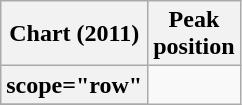<table class="wikitable sortable plainrowheaders" style="text-align:center;">
<tr>
<th scope="col">Chart (2011)</th>
<th scope="col">Peak<br>position</th>
</tr>
<tr>
<th>scope="row"</th>
</tr>
<tr>
</tr>
</table>
